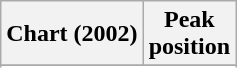<table class="wikitable sortable plainrowheaders" style="text-align:center">
<tr>
<th scope="col">Chart (2002)</th>
<th scope="col">Peak<br>position</th>
</tr>
<tr>
</tr>
<tr>
</tr>
<tr>
</tr>
<tr>
</tr>
<tr>
</tr>
</table>
